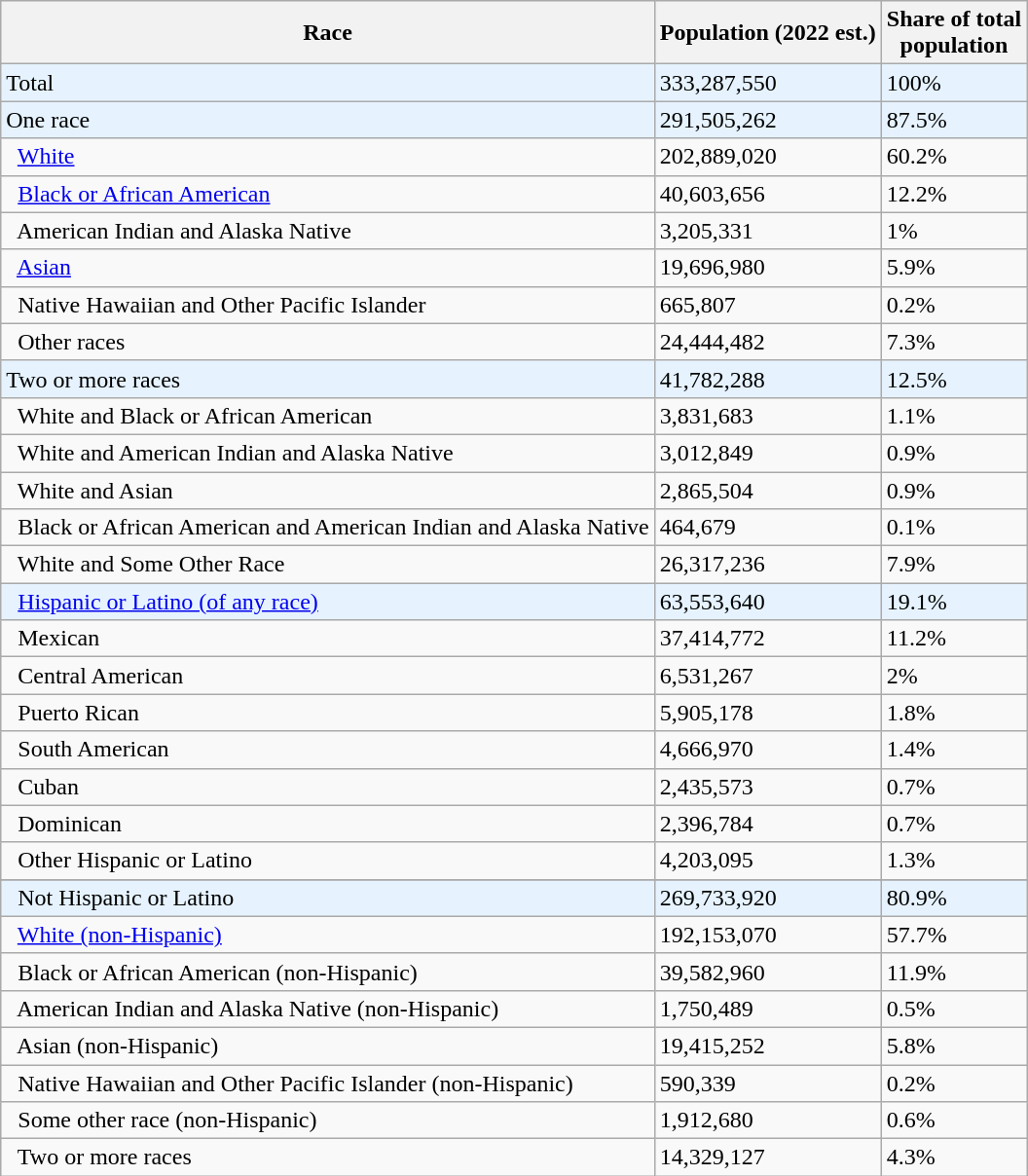<table class="wikitable sortable">
<tr>
<th>Race</th>
<th>Population (2022 est.)</th>
<th>Share of total <br> population</th>
</tr>
<tr style="background:#e6f3ff">
<td>Total</td>
<td>333,287,550</td>
<td>100%</td>
</tr>
<tr style="background:#e6f3ff">
<td>One race</td>
<td>291,505,262</td>
<td>87.5%</td>
</tr>
<tr>
<td>  <a href='#'>White</a></td>
<td>202,889,020</td>
<td>60.2%</td>
</tr>
<tr>
<td>  <a href='#'>Black or African American</a></td>
<td>40,603,656</td>
<td>12.2%</td>
</tr>
<tr>
<td>  American Indian and Alaska Native</td>
<td>3,205,331</td>
<td>1%</td>
</tr>
<tr>
<td>  <a href='#'>Asian</a></td>
<td>19,696,980</td>
<td>5.9%</td>
</tr>
<tr>
<td>  Native Hawaiian and Other Pacific Islander</td>
<td>665,807</td>
<td>0.2%</td>
</tr>
<tr>
<td>  Other races</td>
<td>24,444,482</td>
<td>7.3%</td>
</tr>
<tr style="background:#e6f3ff">
<td>Two or more races</td>
<td>41,782,288</td>
<td>12.5%</td>
</tr>
<tr>
<td>  White and Black or African American</td>
<td>3,831,683</td>
<td>1.1%</td>
</tr>
<tr>
<td>  White and American Indian and Alaska Native</td>
<td>3,012,849</td>
<td>0.9%</td>
</tr>
<tr>
<td>  White and Asian</td>
<td>2,865,504</td>
<td>0.9%</td>
</tr>
<tr>
<td>  Black or African American and American Indian and Alaska Native</td>
<td>464,679</td>
<td>0.1%</td>
</tr>
<tr>
<td>  White and Some Other Race</td>
<td>26,317,236</td>
<td>7.9%</td>
</tr>
<tr style="background:#e6f3ff">
<td>  <a href='#'>Hispanic or Latino (of any race)</a></td>
<td>63,553,640</td>
<td>19.1%</td>
</tr>
<tr>
<td>  Mexican</td>
<td>37,414,772</td>
<td>11.2%</td>
</tr>
<tr>
<td>  Central American</td>
<td>6,531,267</td>
<td>2%</td>
</tr>
<tr>
<td>  Puerto Rican</td>
<td>5,905,178</td>
<td>1.8%</td>
</tr>
<tr>
<td>  South American</td>
<td>4,666,970</td>
<td>1.4%</td>
</tr>
<tr>
<td>  Cuban</td>
<td>2,435,573</td>
<td>0.7%</td>
</tr>
<tr>
<td>  Dominican</td>
<td>2,396,784</td>
<td>0.7%</td>
</tr>
<tr>
<td>  Other Hispanic or Latino</td>
<td>4,203,095</td>
<td>1.3%</td>
</tr>
<tr>
</tr>
<tr style="background:#e6f3ff">
<td>  Not Hispanic or Latino</td>
<td>269,733,920</td>
<td>80.9%</td>
</tr>
<tr>
<td>  <a href='#'>White (non-Hispanic)</a></td>
<td>192,153,070</td>
<td>57.7%</td>
</tr>
<tr>
<td>  Black or African American (non-Hispanic)</td>
<td>39,582,960</td>
<td>11.9%</td>
</tr>
<tr>
<td>  American Indian and Alaska Native (non-Hispanic)</td>
<td>1,750,489</td>
<td>0.5%</td>
</tr>
<tr>
<td>  Asian (non-Hispanic)</td>
<td>19,415,252</td>
<td>5.8%</td>
</tr>
<tr>
<td>  Native Hawaiian and Other Pacific Islander (non-Hispanic)</td>
<td>590,339</td>
<td>0.2%</td>
</tr>
<tr>
<td>  Some other race (non-Hispanic)</td>
<td>1,912,680</td>
<td>0.6%</td>
</tr>
<tr>
<td>  Two or more races</td>
<td>14,329,127</td>
<td>4.3%</td>
</tr>
</table>
